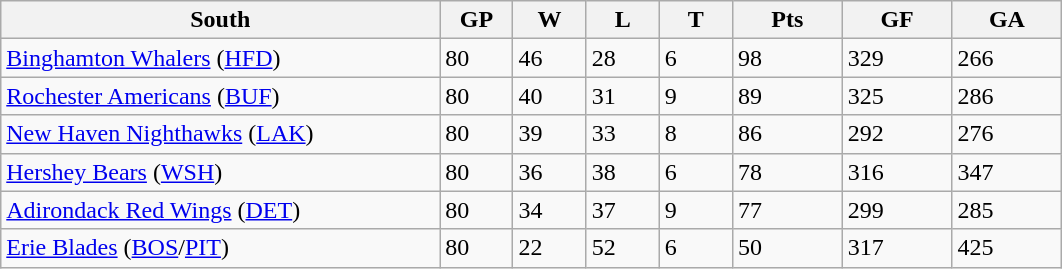<table class="wikitable">
<tr>
<th bgcolor="#DDDDFF" width="30%">South</th>
<th bgcolor="#DDDDFF" width="5%">GP</th>
<th bgcolor="#DDDDFF" width="5%">W</th>
<th bgcolor="#DDDDFF" width="5%">L</th>
<th bgcolor="#DDDDFF" width="5%">T</th>
<th bgcolor="#DDDDFF" width="7.5%">Pts</th>
<th bgcolor="#DDDDFF" width="7.5%">GF</th>
<th bgcolor="#DDDDFF" width="7.5%">GA</th>
</tr>
<tr>
<td><a href='#'>Binghamton Whalers</a> (<a href='#'>HFD</a>)</td>
<td>80</td>
<td>46</td>
<td>28</td>
<td>6</td>
<td>98</td>
<td>329</td>
<td>266</td>
</tr>
<tr>
<td><a href='#'>Rochester Americans</a> (<a href='#'>BUF</a>)</td>
<td>80</td>
<td>40</td>
<td>31</td>
<td>9</td>
<td>89</td>
<td>325</td>
<td>286</td>
</tr>
<tr>
<td><a href='#'>New Haven Nighthawks</a> (<a href='#'>LAK</a>)</td>
<td>80</td>
<td>39</td>
<td>33</td>
<td>8</td>
<td>86</td>
<td>292</td>
<td>276</td>
</tr>
<tr>
<td><a href='#'>Hershey Bears</a> (<a href='#'>WSH</a>)</td>
<td>80</td>
<td>36</td>
<td>38</td>
<td>6</td>
<td>78</td>
<td>316</td>
<td>347</td>
</tr>
<tr>
<td><a href='#'>Adirondack Red Wings</a> (<a href='#'>DET</a>)</td>
<td>80</td>
<td>34</td>
<td>37</td>
<td>9</td>
<td>77</td>
<td>299</td>
<td>285</td>
</tr>
<tr>
<td><a href='#'>Erie Blades</a> (<a href='#'>BOS</a>/<a href='#'>PIT</a>)</td>
<td>80</td>
<td>22</td>
<td>52</td>
<td>6</td>
<td>50</td>
<td>317</td>
<td>425</td>
</tr>
</table>
